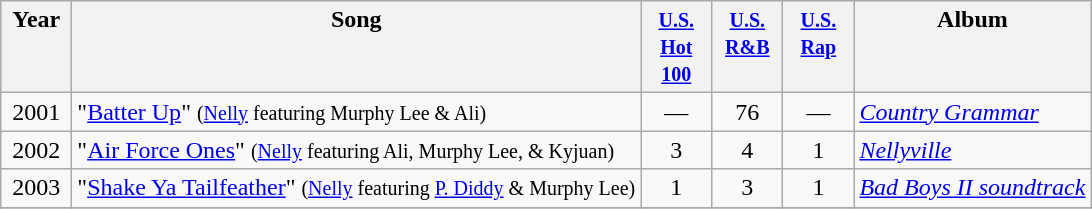<table class="wikitable">
<tr>
<th align="center" valign="top" width="40">Year</th>
<th align="left" valign="top">Song</th>
<th align="center" valign="top" width="40"><small><a href='#'>U.S. Hot 100</a></small></th>
<th align="center" valign="top" width="40"><small><a href='#'>U.S. R&B</a></small></th>
<th align="center" valign="top" width="40"><small><a href='#'>U.S. Rap</a></small></th>
<th align="left" valign="top">Album</th>
</tr>
<tr>
<td align="center" valign="top">2001</td>
<td align="left" valign="top">"<a href='#'>Batter Up</a>" <small>(<a href='#'>Nelly</a> featuring Murphy Lee & Ali)</small></td>
<td align="center" valign="top">—</td>
<td align="center" valign="top">76</td>
<td align="center" valign="top">—</td>
<td align="left" valign="top"><em><a href='#'>Country Grammar</a></em></td>
</tr>
<tr>
<td align="center" valign="top">2002</td>
<td align="left" valign="top">"<a href='#'>Air Force Ones</a>" <small>(<a href='#'>Nelly</a> featuring Ali, Murphy Lee, & Kyjuan)</small></td>
<td align="center" valign="top">3</td>
<td align="center" valign="top">4</td>
<td align="center" valign="top">1</td>
<td align="left" valign="top"><em><a href='#'>Nellyville</a></em></td>
</tr>
<tr>
<td align="center" rowspan="1">2003</td>
<td align="left" valign="top">"<a href='#'>Shake Ya Tailfeather</a>" <small>(<a href='#'>Nelly</a> featuring <a href='#'>P. Diddy</a> & Murphy Lee)</small></td>
<td align="center" valign="top">1</td>
<td align="center" valign="top">3</td>
<td align="center" valign="top">1</td>
<td align="left" valign="top"><em><a href='#'>Bad Boys II soundtrack</a></em></td>
</tr>
<tr>
</tr>
</table>
